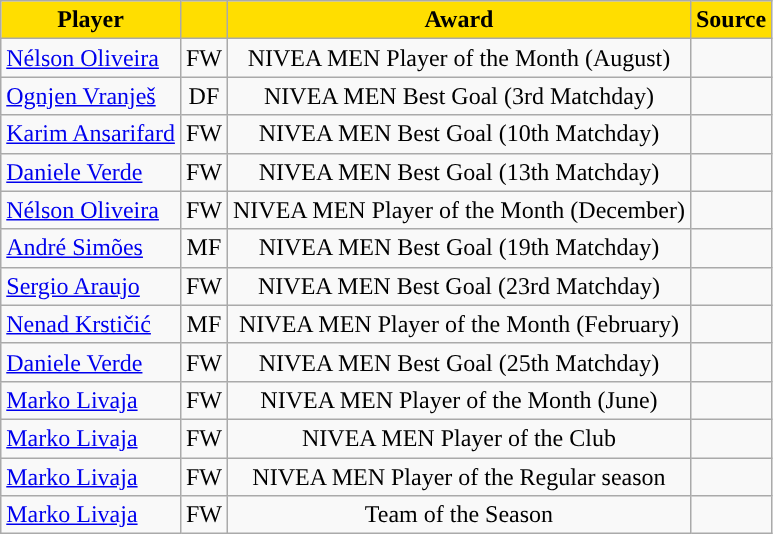<table class="wikitable">
<tr>
<th style="background:#FFDE00">Player</th>
<th style="background:#FFDE00"></th>
<th style="background:#FFDE00">Award</th>
<th style="background:#FFDE00">Source</th>
</tr>
<tr>
<td> <a href='#'>Nélson Oliveira</a></td>
<td align="center">FW</td>
<td align="center">NIVEA MEN Player of the Month (August)</td>
<td align="center"></td>
</tr>
<tr>
<td> <a href='#'>Ognjen Vranješ</a></td>
<td align="center">DF</td>
<td align="center">NIVEA MEN Best Goal (3rd Matchday)</td>
<td align="center"></td>
</tr>
<tr>
<td> <a href='#'>Karim Ansarifard</a></td>
<td align="center">FW</td>
<td align="center">NIVEA MEN Best Goal (10th Matchday)</td>
<td align="center"></td>
</tr>
<tr>
<td> <a href='#'>Daniele Verde</a></td>
<td align="center">FW</td>
<td align="center">NIVEA MEN Best Goal (13th Matchday)</td>
<td align="center"></td>
</tr>
<tr>
<td> <a href='#'>Nélson Oliveira</a></td>
<td align="center">FW</td>
<td align="center">NIVEA MEN Player of the Month (December)</td>
<td align="center"></td>
</tr>
<tr>
<td> <a href='#'>André Simões</a></td>
<td align="center">MF</td>
<td align="center">NIVEA MEN Best Goal (19th Matchday)</td>
<td align="center"></td>
</tr>
<tr>
<td> <a href='#'>Sergio Araujo</a></td>
<td align="center">FW</td>
<td align="center">NIVEA MEN Best Goal (23rd Matchday)</td>
<td align="center"></td>
</tr>
<tr>
<td> <a href='#'>Nenad Krstičić</a></td>
<td align="center">MF</td>
<td align="center">NIVEA MEN Player of the Month (February)</td>
<td align="center"></td>
</tr>
<tr>
<td> <a href='#'>Daniele Verde</a></td>
<td align="center">FW</td>
<td align="center">NIVEA MEN Best Goal (25th Matchday)</td>
<td align="center"></td>
</tr>
<tr>
<td> <a href='#'>Marko Livaja</a></td>
<td align="center">FW</td>
<td align="center">NIVEA MEN Player of the Month (June)</td>
<td align="center"></td>
</tr>
<tr>
<td> <a href='#'>Marko Livaja</a></td>
<td align="center">FW</td>
<td align="center">NIVEA MEN Player of the Club</td>
<td align="center"></td>
</tr>
<tr>
<td> <a href='#'>Marko Livaja</a></td>
<td align="center">FW</td>
<td align="center">NIVEA MEN Player of the Regular season</td>
<td align="center"></td>
</tr>
<tr>
<td> <a href='#'>Marko Livaja</a></td>
<td align="center">FW</td>
<td align="center">Team of the Season</td>
<td align="center"></td>
</tr>
</table>
